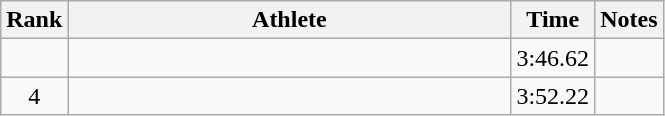<table class="wikitable" style="text-align:center">
<tr>
<th>Rank</th>
<th Style="width:18em">Athlete</th>
<th>Time</th>
<th>Notes</th>
</tr>
<tr>
<td></td>
<td style="text-align:left"></td>
<td>3:46.62</td>
<td></td>
</tr>
<tr>
<td>4</td>
<td style="text-align:left"></td>
<td>3:52.22</td>
<td></td>
</tr>
</table>
